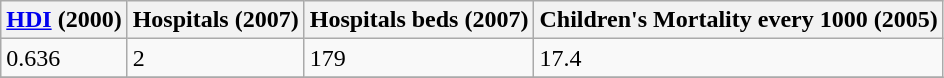<table class="wikitable" border="1">
<tr>
<th><a href='#'>HDI</a> (2000)</th>
<th>Hospitals (2007)</th>
<th>Hospitals beds (2007)</th>
<th>Children's Mortality every 1000 (2005)</th>
</tr>
<tr>
<td>0.636</td>
<td>2</td>
<td>179</td>
<td>17.4</td>
</tr>
<tr>
</tr>
</table>
